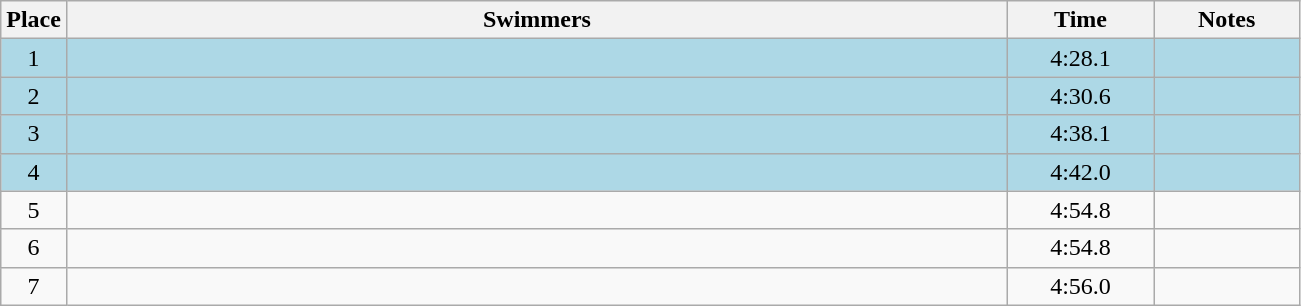<table class=wikitable style="text-align:center">
<tr>
<th>Place</th>
<th width=620>Swimmers</th>
<th width=90>Time</th>
<th width=90>Notes</th>
</tr>
<tr bgcolor=lightblue>
<td>1</td>
<td align=left></td>
<td>4:28.1</td>
<td></td>
</tr>
<tr bgcolor=lightblue>
<td>2</td>
<td align=left></td>
<td>4:30.6</td>
<td></td>
</tr>
<tr bgcolor=lightblue>
<td>3</td>
<td align=left></td>
<td>4:38.1</td>
<td></td>
</tr>
<tr bgcolor=lightblue>
<td>4</td>
<td align=left></td>
<td>4:42.0</td>
<td></td>
</tr>
<tr>
<td>5</td>
<td align=left></td>
<td>4:54.8</td>
<td></td>
</tr>
<tr>
<td>6</td>
<td align=left></td>
<td>4:54.8</td>
<td></td>
</tr>
<tr>
<td>7</td>
<td align=left></td>
<td>4:56.0</td>
<td></td>
</tr>
</table>
